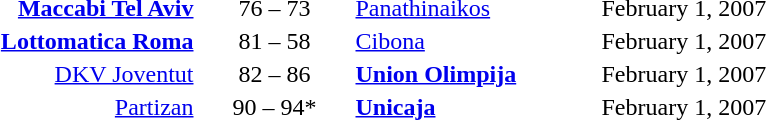<table style="text-align:center">
<tr>
<th width=160></th>
<th width=100></th>
<th width=160></th>
<th width=200></th>
</tr>
<tr>
<td align=right><strong><a href='#'>Maccabi Tel Aviv</a></strong> </td>
<td>76 – 73</td>
<td align=left> <a href='#'>Panathinaikos</a></td>
<td align=left>February 1, 2007</td>
</tr>
<tr>
<td align=right><strong><a href='#'>Lottomatica Roma</a></strong> </td>
<td>81 – 58</td>
<td align=left> <a href='#'>Cibona</a></td>
<td align=left>February 1, 2007</td>
</tr>
<tr>
<td align=right><a href='#'>DKV Joventut</a> </td>
<td>82 – 86</td>
<td align=left> <strong><a href='#'>Union Olimpija</a></strong></td>
<td align=left>February 1, 2007</td>
</tr>
<tr>
<td align=right><a href='#'>Partizan</a> </td>
<td>90 – 94*</td>
<td align=left> <strong><a href='#'>Unicaja</a></strong></td>
<td align=left>February 1, 2007</td>
</tr>
</table>
